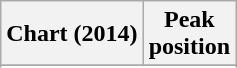<table class="wikitable sortable plainrowheaders">
<tr>
<th scope="col">Chart (2014)</th>
<th scope="col">Peak<br>position</th>
</tr>
<tr>
</tr>
<tr>
</tr>
</table>
